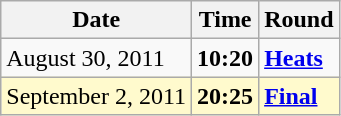<table class="wikitable">
<tr>
<th>Date</th>
<th>Time</th>
<th>Round</th>
</tr>
<tr>
<td>August 30, 2011</td>
<td><strong>10:20</strong></td>
<td><strong><a href='#'>Heats</a></strong></td>
</tr>
<tr style=background:lemonchiffon>
<td>September 2, 2011</td>
<td><strong>20:25</strong></td>
<td><strong><a href='#'>Final</a></strong></td>
</tr>
</table>
